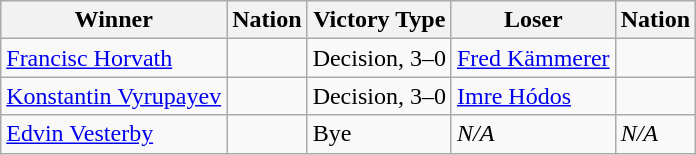<table class="wikitable sortable" style="text-align:left;">
<tr>
<th>Winner</th>
<th>Nation</th>
<th>Victory Type</th>
<th>Loser</th>
<th>Nation</th>
</tr>
<tr>
<td><a href='#'>Francisc Horvath</a></td>
<td></td>
<td>Decision, 3–0</td>
<td><a href='#'>Fred Kämmerer</a></td>
<td></td>
</tr>
<tr>
<td><a href='#'>Konstantin Vyrupayev</a></td>
<td></td>
<td>Decision, 3–0</td>
<td><a href='#'>Imre Hódos</a></td>
<td></td>
</tr>
<tr>
<td><a href='#'>Edvin Vesterby</a></td>
<td></td>
<td>Bye</td>
<td><em>N/A</em></td>
<td><em>N/A</em></td>
</tr>
</table>
